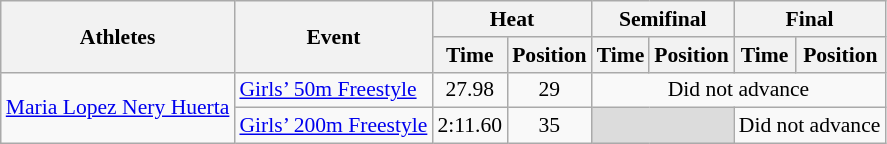<table class="wikitable" border="1" style="font-size:90%">
<tr>
<th rowspan=2>Athletes</th>
<th rowspan=2>Event</th>
<th colspan=2>Heat</th>
<th colspan=2>Semifinal</th>
<th colspan=2>Final</th>
</tr>
<tr>
<th>Time</th>
<th>Position</th>
<th>Time</th>
<th>Position</th>
<th>Time</th>
<th>Position</th>
</tr>
<tr>
<td rowspan=2><a href='#'>Maria Lopez Nery Huerta</a></td>
<td><a href='#'>Girls’ 50m Freestyle</a></td>
<td align=center>27.98</td>
<td align=center>29</td>
<td colspan="4" align=center>Did not advance</td>
</tr>
<tr>
<td><a href='#'>Girls’ 200m Freestyle</a></td>
<td align=center>2:11.60</td>
<td align=center>35</td>
<td colspan=2 bgcolor=#DCDCDC></td>
<td colspan="2" align=center>Did not advance</td>
</tr>
</table>
